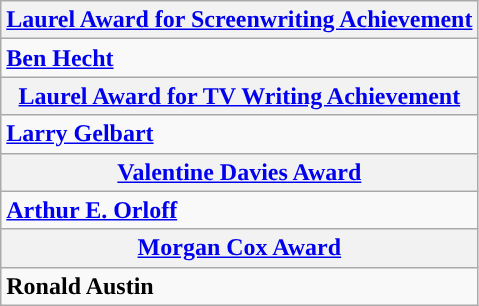<table class="wikitable" style="width=">
<tr>
<th colspan="2" style="background:"><a href='#'>Laurel Award for Screenwriting Achievement</a></th>
</tr>
<tr>
<td colspan="2" style="vertical-align:top;"><strong><a href='#'>Ben Hecht</a></strong></td>
</tr>
<tr>
<th colspan="2" style="background:"><a href='#'>Laurel Award for TV Writing Achievement</a></th>
</tr>
<tr>
<td colspan="2" style="vertical-align:top;"><strong><a href='#'>Larry Gelbart</a></strong></td>
</tr>
<tr>
<th colspan="2" style="background:"><a href='#'>Valentine Davies Award</a></th>
</tr>
<tr>
<td colspan="2" style="vertical-align:top;"><strong><a href='#'>Arthur E. Orloff</a></strong></td>
</tr>
<tr>
<th colspan="2" style="background:"><a href='#'>Morgan Cox Award</a></th>
</tr>
<tr>
<td colspan="2" style="vertical-align:top;"><strong>Ronald Austin</strong></td>
</tr>
</table>
